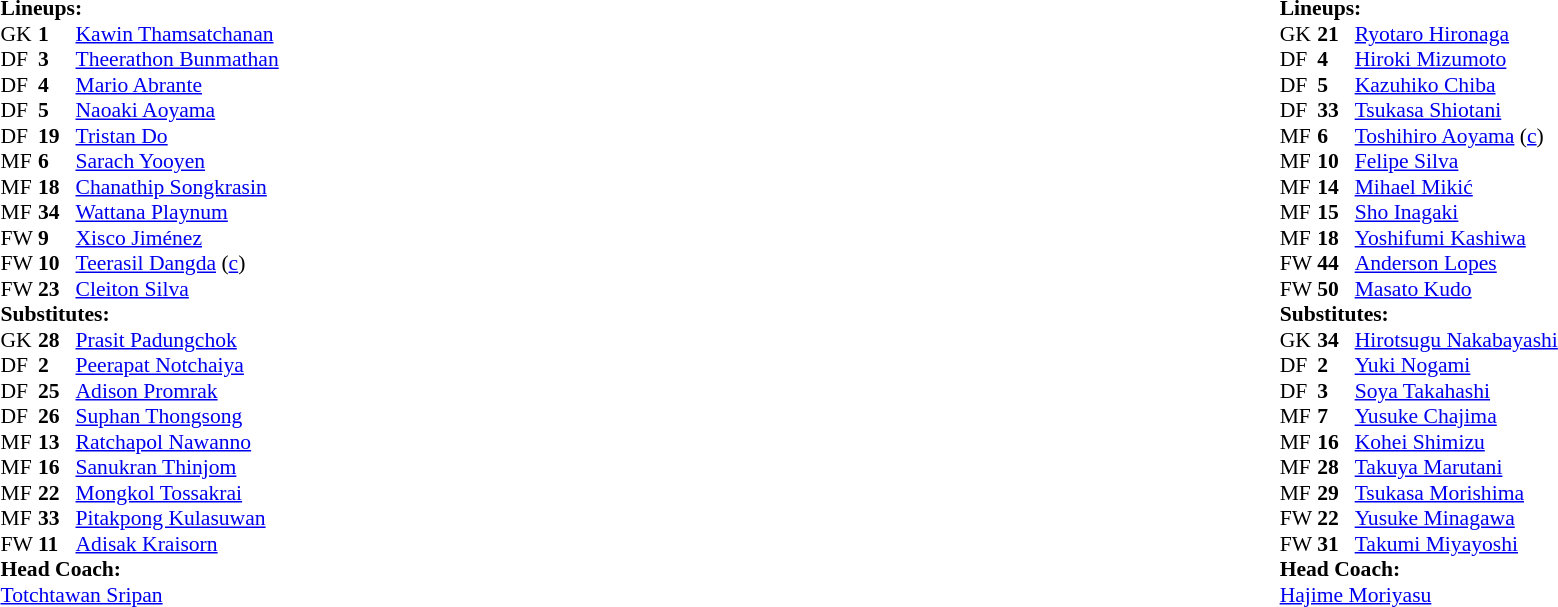<table style="width:100%">
<tr>
<td style="vertical-align:top; width:50%"><br><table style="font-size: 90%" cellspacing="0" cellpadding="0">
<tr>
<td colspan="4"><strong>Lineups:</strong></td>
</tr>
<tr>
<th width=25></th>
<th width=25></th>
</tr>
<tr>
<td>GK</td>
<td><strong>1</strong></td>
<td> <a href='#'>Kawin Thamsatchanan</a></td>
</tr>
<tr>
<td>DF</td>
<td><strong>3</strong></td>
<td> <a href='#'>Theerathon Bunmathan</a></td>
<td></td>
<td></td>
<td></td>
</tr>
<tr>
<td>DF</td>
<td><strong>4</strong></td>
<td> <a href='#'>Mario Abrante</a></td>
</tr>
<tr>
<td>DF</td>
<td><strong>5</strong></td>
<td> <a href='#'>Naoaki Aoyama</a></td>
</tr>
<tr>
<td>DF</td>
<td><strong>19</strong></td>
<td> <a href='#'>Tristan Do</a></td>
<td></td>
<td></td>
<td></td>
</tr>
<tr>
<td>MF</td>
<td><strong>6</strong></td>
<td> <a href='#'>Sarach Yooyen</a></td>
</tr>
<tr>
<td>MF</td>
<td><strong>18</strong></td>
<td> <a href='#'>Chanathip Songkrasin</a></td>
<td></td>
<td></td>
<td></td>
</tr>
<tr>
<td>MF</td>
<td><strong>34</strong></td>
<td> <a href='#'>Wattana Playnum</a></td>
</tr>
<tr>
<td>FW</td>
<td><strong>9</strong></td>
<td> <a href='#'>Xisco Jiménez</a></td>
<td></td>
<td></td>
<td></td>
</tr>
<tr>
<td>FW</td>
<td><strong>10</strong></td>
<td> <a href='#'>Teerasil Dangda</a> (<a href='#'>c</a>)</td>
<td></td>
</tr>
<tr>
<td>FW</td>
<td><strong>23</strong></td>
<td> <a href='#'>Cleiton Silva</a></td>
</tr>
<tr>
<td colspan=3><strong>Substitutes:</strong></td>
</tr>
<tr>
<td>GK</td>
<td><strong>28</strong></td>
<td> <a href='#'>Prasit Padungchok</a></td>
</tr>
<tr>
<td>DF</td>
<td><strong>2</strong></td>
<td> <a href='#'>Peerapat Notchaiya</a></td>
<td></td>
<td></td>
<td></td>
</tr>
<tr>
<td>DF</td>
<td><strong>25</strong></td>
<td> <a href='#'>Adison Promrak</a></td>
<td></td>
<td></td>
<td></td>
</tr>
<tr>
<td>DF</td>
<td><strong>26</strong></td>
<td> <a href='#'>Suphan Thongsong</a></td>
</tr>
<tr>
<td>MF</td>
<td><strong>13</strong></td>
<td> <a href='#'>Ratchapol Nawanno</a></td>
</tr>
<tr>
<td>MF</td>
<td><strong>16</strong></td>
<td> <a href='#'>Sanukran Thinjom</a></td>
</tr>
<tr>
<td>MF</td>
<td><strong>22</strong></td>
<td> <a href='#'>Mongkol Tossakrai</a></td>
<td></td>
<td></td>
<td></td>
</tr>
<tr>
<td>MF</td>
<td><strong>33</strong></td>
<td> <a href='#'>Pitakpong Kulasuwan</a></td>
</tr>
<tr>
<td>FW</td>
<td><strong>11</strong></td>
<td> <a href='#'>Adisak Kraisorn</a></td>
<td></td>
<td></td>
<td></td>
</tr>
<tr>
<td colspan=3><strong>Head Coach:</strong></td>
</tr>
<tr>
<td colspan=4> <a href='#'>Totchtawan Sripan</a></td>
</tr>
</table>
</td>
<td style="vertical-align:top"></td>
<td style="vertical-align:top; width:50%"><br><table cellspacing="0" cellpadding="0" style="font-size:90%; margin:auto">
<tr>
<td colspan="4"><strong>Lineups:</strong></td>
</tr>
<tr>
<th width=25></th>
<th width=25></th>
</tr>
<tr>
<td>GK</td>
<td><strong>21</strong></td>
<td> <a href='#'>Ryotaro Hironaga</a></td>
</tr>
<tr>
<td>DF</td>
<td><strong>4</strong></td>
<td> <a href='#'>Hiroki Mizumoto</a></td>
<td></td>
<td></td>
<td></td>
</tr>
<tr>
<td>DF</td>
<td><strong>5</strong></td>
<td> <a href='#'>Kazuhiko Chiba</a></td>
</tr>
<tr>
<td>DF</td>
<td><strong>33</strong></td>
<td> <a href='#'>Tsukasa Shiotani</a></td>
<td></td>
<td></td>
</tr>
<tr>
<td>MF</td>
<td><strong>6</strong></td>
<td> <a href='#'>Toshihiro Aoyama</a> (<a href='#'>c</a>)</td>
</tr>
<tr>
<td>MF</td>
<td><strong>10</strong></td>
<td> <a href='#'>Felipe Silva</a></td>
<td></td>
<td></td>
<td></td>
</tr>
<tr>
<td>MF</td>
<td><strong>14</strong></td>
<td> <a href='#'>Mihael Mikić</a></td>
<td></td>
<td></td>
<td></td>
</tr>
<tr>
<td>MF</td>
<td><strong>15</strong></td>
<td> <a href='#'>Sho Inagaki</a></td>
<td></td>
<td></td>
<td></td>
</tr>
<tr>
<td>MF</td>
<td><strong>18</strong></td>
<td> <a href='#'>Yoshifumi Kashiwa</a></td>
</tr>
<tr>
<td>FW</td>
<td><strong>44</strong></td>
<td> <a href='#'>Anderson Lopes</a></td>
<td></td>
<td></td>
<td></td>
</tr>
<tr>
<td>FW</td>
<td><strong>50</strong></td>
<td> <a href='#'>Masato Kudo</a></td>
<td></td>
</tr>
<tr>
<td colspan=3><strong>Substitutes:</strong></td>
</tr>
<tr>
<td>GK</td>
<td><strong>34</strong></td>
<td> <a href='#'>Hirotsugu Nakabayashi</a></td>
</tr>
<tr>
<td>DF</td>
<td><strong>2</strong></td>
<td> <a href='#'>Yuki Nogami</a></td>
<td></td>
<td></td>
<td></td>
</tr>
<tr>
<td>DF</td>
<td><strong>3</strong></td>
<td> <a href='#'>Soya Takahashi</a></td>
<td></td>
<td></td>
<td></td>
</tr>
<tr>
<td>MF</td>
<td><strong>7</strong></td>
<td> <a href='#'>Yusuke Chajima</a></td>
<td></td>
<td></td>
<td></td>
</tr>
<tr>
<td>MF</td>
<td><strong>16</strong></td>
<td> <a href='#'>Kohei Shimizu</a></td>
</tr>
<tr>
<td>MF</td>
<td><strong>28</strong></td>
<td> <a href='#'>Takuya Marutani</a></td>
<td></td>
<td></td>
<td></td>
</tr>
<tr>
<td>MF</td>
<td><strong>29</strong></td>
<td> <a href='#'>Tsukasa Morishima</a></td>
</tr>
<tr>
<td>FW</td>
<td><strong>22</strong></td>
<td> <a href='#'>Yusuke Minagawa</a></td>
</tr>
<tr>
<td>FW</td>
<td><strong>31</strong></td>
<td> <a href='#'>Takumi Miyayoshi</a></td>
<td></td>
<td></td>
<td></td>
</tr>
<tr>
<td colspan=3><strong>Head Coach:</strong></td>
</tr>
<tr>
<td colspan=4> <a href='#'>Hajime Moriyasu</a></td>
</tr>
</table>
</td>
</tr>
</table>
